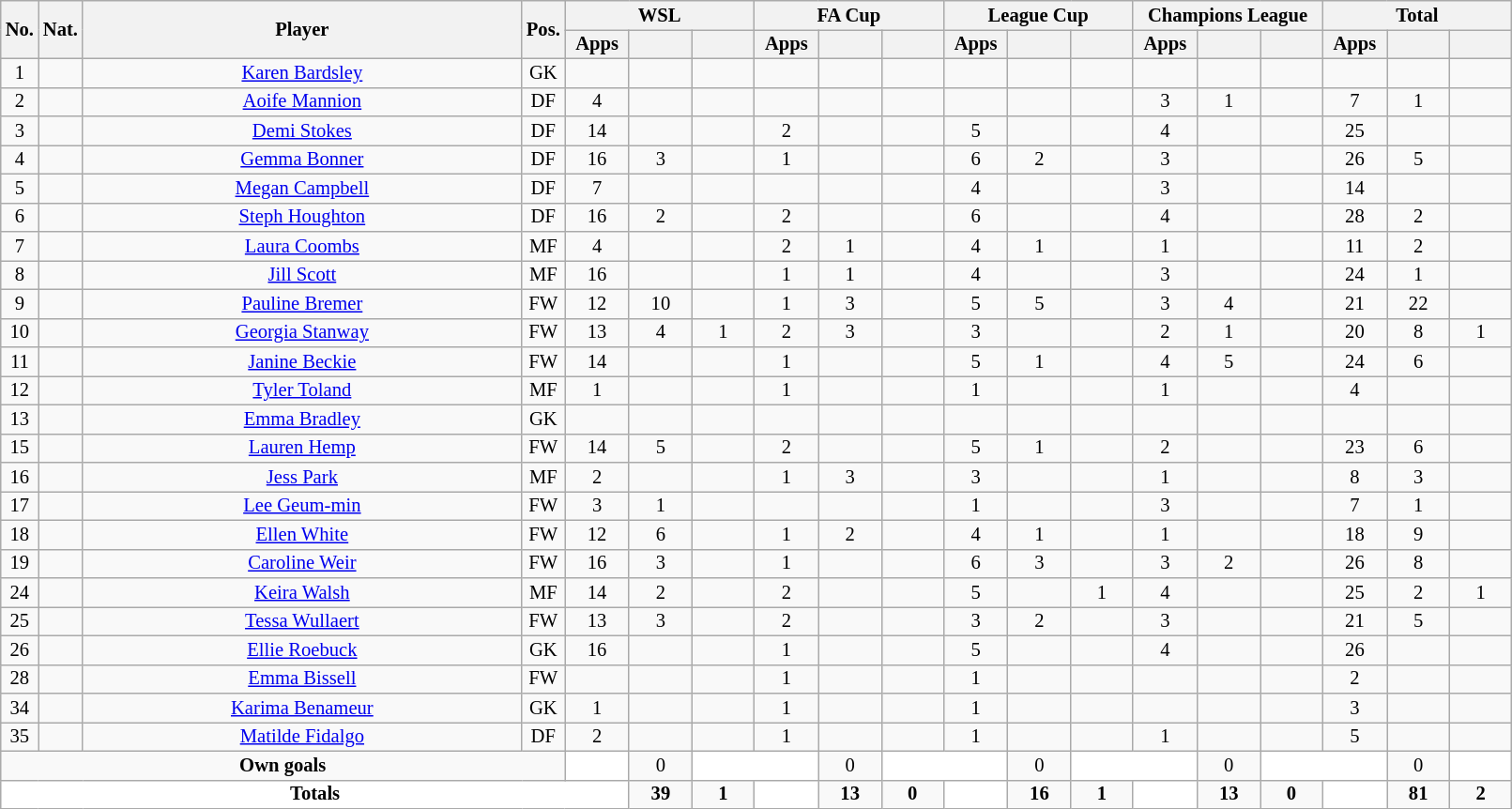<table class="wikitable sortable alternance"  style="font-size:86%; text-align:center; line-height:14px; width:85%;">
<tr>
<th rowspan="2" style="width:10px;">No.</th>
<th rowspan="2" style="width:10px;">Nat.</th>
<th rowspan="2" scope="col" style="width:325px;">Player</th>
<th rowspan="2" style="width:10px;">Pos.</th>
<th colspan="3">WSL</th>
<th colspan="3">FA Cup</th>
<th colspan="3">League Cup</th>
<th colspan="3">Champions League</th>
<th colspan="3">Total</th>
</tr>
<tr style="text-align:center;">
<th width=40>Apps</th>
<th width=40></th>
<th width=40></th>
<th width=40>Apps</th>
<th width=40></th>
<th width=40></th>
<th width=40>Apps</th>
<th width=40></th>
<th width=40></th>
<th width=40>Apps</th>
<th width=40></th>
<th width=40></th>
<th width=40>Apps</th>
<th width=40></th>
<th width=40></th>
</tr>
<tr>
<td>1</td>
<td></td>
<td><a href='#'>Karen Bardsley</a></td>
<td>GK</td>
<td></td>
<td></td>
<td></td>
<td></td>
<td></td>
<td></td>
<td></td>
<td></td>
<td></td>
<td></td>
<td></td>
<td></td>
<td></td>
<td></td>
<td></td>
</tr>
<tr>
<td>2</td>
<td></td>
<td><a href='#'>Aoife Mannion</a></td>
<td>DF</td>
<td>4</td>
<td></td>
<td></td>
<td></td>
<td></td>
<td></td>
<td></td>
<td></td>
<td></td>
<td>3</td>
<td>1</td>
<td></td>
<td>7</td>
<td>1</td>
<td></td>
</tr>
<tr>
<td>3</td>
<td></td>
<td><a href='#'>Demi Stokes</a></td>
<td>DF</td>
<td>14</td>
<td></td>
<td></td>
<td>2</td>
<td></td>
<td></td>
<td>5</td>
<td></td>
<td></td>
<td>4</td>
<td></td>
<td></td>
<td>25</td>
<td></td>
<td></td>
</tr>
<tr>
<td>4</td>
<td></td>
<td><a href='#'>Gemma Bonner</a></td>
<td>DF</td>
<td>16</td>
<td>3</td>
<td></td>
<td>1</td>
<td></td>
<td></td>
<td>6</td>
<td>2</td>
<td></td>
<td>3</td>
<td></td>
<td></td>
<td>26</td>
<td>5</td>
<td></td>
</tr>
<tr>
<td>5</td>
<td></td>
<td><a href='#'>Megan Campbell</a></td>
<td>DF</td>
<td>7</td>
<td></td>
<td></td>
<td></td>
<td></td>
<td></td>
<td>4</td>
<td></td>
<td></td>
<td>3</td>
<td></td>
<td></td>
<td>14</td>
<td></td>
<td></td>
</tr>
<tr>
<td>6</td>
<td></td>
<td><a href='#'>Steph Houghton</a></td>
<td>DF</td>
<td>16</td>
<td>2</td>
<td></td>
<td>2</td>
<td></td>
<td></td>
<td>6</td>
<td></td>
<td></td>
<td>4</td>
<td></td>
<td></td>
<td>28</td>
<td>2</td>
<td></td>
</tr>
<tr>
<td>7</td>
<td></td>
<td><a href='#'>Laura Coombs</a></td>
<td>MF</td>
<td>4</td>
<td></td>
<td></td>
<td>2</td>
<td>1</td>
<td></td>
<td>4</td>
<td>1</td>
<td></td>
<td>1</td>
<td></td>
<td></td>
<td>11</td>
<td>2</td>
<td></td>
</tr>
<tr>
<td>8</td>
<td></td>
<td><a href='#'>Jill Scott</a></td>
<td>MF</td>
<td>16</td>
<td></td>
<td></td>
<td>1</td>
<td>1</td>
<td></td>
<td>4</td>
<td></td>
<td></td>
<td>3</td>
<td></td>
<td></td>
<td>24</td>
<td>1</td>
<td></td>
</tr>
<tr>
<td>9</td>
<td></td>
<td><a href='#'>Pauline Bremer</a></td>
<td>FW</td>
<td>12</td>
<td>10</td>
<td></td>
<td>1</td>
<td>3</td>
<td></td>
<td>5</td>
<td>5</td>
<td></td>
<td>3</td>
<td>4</td>
<td></td>
<td>21</td>
<td>22</td>
<td></td>
</tr>
<tr>
<td>10</td>
<td></td>
<td><a href='#'>Georgia Stanway</a></td>
<td>FW</td>
<td>13</td>
<td>4</td>
<td>1</td>
<td>2</td>
<td>3</td>
<td></td>
<td>3</td>
<td></td>
<td></td>
<td>2</td>
<td>1</td>
<td></td>
<td>20</td>
<td>8</td>
<td>1</td>
</tr>
<tr>
<td>11</td>
<td></td>
<td><a href='#'>Janine Beckie</a></td>
<td>FW</td>
<td>14</td>
<td></td>
<td></td>
<td>1</td>
<td></td>
<td></td>
<td>5</td>
<td>1</td>
<td></td>
<td>4</td>
<td>5</td>
<td></td>
<td>24</td>
<td>6</td>
<td></td>
</tr>
<tr>
<td>12</td>
<td></td>
<td><a href='#'>Tyler Toland</a></td>
<td>MF</td>
<td>1</td>
<td></td>
<td></td>
<td>1</td>
<td></td>
<td></td>
<td>1</td>
<td></td>
<td></td>
<td>1</td>
<td></td>
<td></td>
<td>4</td>
<td></td>
<td></td>
</tr>
<tr>
<td>13</td>
<td></td>
<td><a href='#'>Emma Bradley</a></td>
<td>GK</td>
<td></td>
<td></td>
<td></td>
<td></td>
<td></td>
<td></td>
<td></td>
<td></td>
<td></td>
<td></td>
<td></td>
<td></td>
<td></td>
<td></td>
<td></td>
</tr>
<tr>
<td>15</td>
<td></td>
<td><a href='#'>Lauren Hemp</a></td>
<td>FW</td>
<td>14</td>
<td>5</td>
<td></td>
<td>2</td>
<td></td>
<td></td>
<td>5</td>
<td>1</td>
<td></td>
<td>2</td>
<td></td>
<td></td>
<td>23</td>
<td>6</td>
<td></td>
</tr>
<tr>
<td>16</td>
<td></td>
<td><a href='#'>Jess Park</a></td>
<td>MF</td>
<td>2</td>
<td></td>
<td></td>
<td>1</td>
<td>3</td>
<td></td>
<td>3</td>
<td></td>
<td></td>
<td>1</td>
<td></td>
<td></td>
<td>8</td>
<td>3</td>
<td></td>
</tr>
<tr>
<td>17</td>
<td></td>
<td><a href='#'>Lee Geum-min</a></td>
<td>FW</td>
<td>3</td>
<td>1</td>
<td></td>
<td></td>
<td></td>
<td></td>
<td>1</td>
<td></td>
<td></td>
<td>3</td>
<td></td>
<td></td>
<td>7</td>
<td>1</td>
<td></td>
</tr>
<tr>
<td>18</td>
<td></td>
<td><a href='#'>Ellen White</a></td>
<td>FW</td>
<td>12</td>
<td>6</td>
<td></td>
<td>1</td>
<td>2</td>
<td></td>
<td>4</td>
<td>1</td>
<td></td>
<td>1</td>
<td></td>
<td></td>
<td>18</td>
<td>9</td>
<td></td>
</tr>
<tr>
<td>19</td>
<td></td>
<td><a href='#'>Caroline Weir</a></td>
<td>FW</td>
<td>16</td>
<td>3</td>
<td></td>
<td>1</td>
<td></td>
<td></td>
<td>6</td>
<td>3</td>
<td></td>
<td>3</td>
<td>2</td>
<td></td>
<td>26</td>
<td>8</td>
<td></td>
</tr>
<tr>
<td>24</td>
<td></td>
<td><a href='#'>Keira Walsh</a></td>
<td>MF</td>
<td>14</td>
<td>2</td>
<td></td>
<td>2</td>
<td></td>
<td></td>
<td>5</td>
<td></td>
<td>1</td>
<td>4</td>
<td></td>
<td></td>
<td>25</td>
<td>2</td>
<td>1</td>
</tr>
<tr>
<td>25</td>
<td></td>
<td><a href='#'>Tessa Wullaert</a></td>
<td>FW</td>
<td>13</td>
<td>3</td>
<td></td>
<td>2</td>
<td></td>
<td></td>
<td>3</td>
<td>2</td>
<td></td>
<td>3</td>
<td></td>
<td></td>
<td>21</td>
<td>5</td>
<td></td>
</tr>
<tr>
<td>26</td>
<td></td>
<td><a href='#'>Ellie Roebuck</a></td>
<td>GK</td>
<td>16</td>
<td></td>
<td></td>
<td>1</td>
<td></td>
<td></td>
<td>5</td>
<td></td>
<td></td>
<td>4</td>
<td></td>
<td></td>
<td>26</td>
<td></td>
<td></td>
</tr>
<tr>
<td>28</td>
<td></td>
<td><a href='#'>Emma Bissell</a></td>
<td>FW</td>
<td></td>
<td></td>
<td></td>
<td>1</td>
<td></td>
<td></td>
<td>1</td>
<td></td>
<td></td>
<td></td>
<td></td>
<td></td>
<td>2</td>
<td></td>
<td></td>
</tr>
<tr>
<td>34</td>
<td></td>
<td><a href='#'>Karima Benameur</a></td>
<td>GK</td>
<td>1</td>
<td></td>
<td></td>
<td>1</td>
<td></td>
<td></td>
<td>1</td>
<td></td>
<td></td>
<td></td>
<td></td>
<td></td>
<td>3</td>
<td></td>
<td></td>
</tr>
<tr>
<td>35</td>
<td></td>
<td><a href='#'>Matilde Fidalgo</a></td>
<td>DF</td>
<td>2</td>
<td></td>
<td></td>
<td>1</td>
<td></td>
<td></td>
<td>1</td>
<td></td>
<td></td>
<td>1</td>
<td></td>
<td></td>
<td>5</td>
<td></td>
<td></td>
</tr>
<tr class="sortbottom">
<td colspan="4"><strong>Own goals</strong></td>
<td ! style="background:white; text-align: center;"></td>
<td>0</td>
<td ! colspan="2" style="background:white; text-align: center;"></td>
<td>0</td>
<td ! colspan="2" style="background:white; text-align: center;"></td>
<td>0</td>
<td ! colspan="2" style="background:white; text-align: center;"></td>
<td>0</td>
<td ! colspan="2" style="background:white; text-align: center;"></td>
<td>0</td>
<td ! style="background:white; text-align: center;"></td>
</tr>
<tr class="sortbottom">
<td colspan="5"  style="background:white; text-align: center;"><strong>Totals</strong></td>
<td><strong>39</strong></td>
<td><strong>1</strong></td>
<td ! rowspan="2" style="background:white; text-align: center;"></td>
<td><strong>13</strong></td>
<td><strong>0</strong></td>
<td ! rowspan="2" style="background:white; text-align: center;"></td>
<td><strong>16</strong></td>
<td><strong>1</strong></td>
<td ! rowspan="2" style="background:white; text-align: center;"></td>
<td><strong>13</strong></td>
<td><strong>0</strong></td>
<td ! rowspan="2" style="background:white; text-align: center;"></td>
<td><strong>81</strong></td>
<td><strong>2</strong></td>
</tr>
</table>
